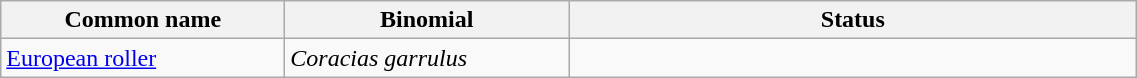<table width=60% class="wikitable">
<tr>
<th width=15%>Common name</th>
<th width=15%>Binomial</th>
<th width=30%>Status</th>
</tr>
<tr>
<td><a href='#'>European roller</a></td>
<td><em>Coracias garrulus</em></td>
<td></td>
</tr>
</table>
